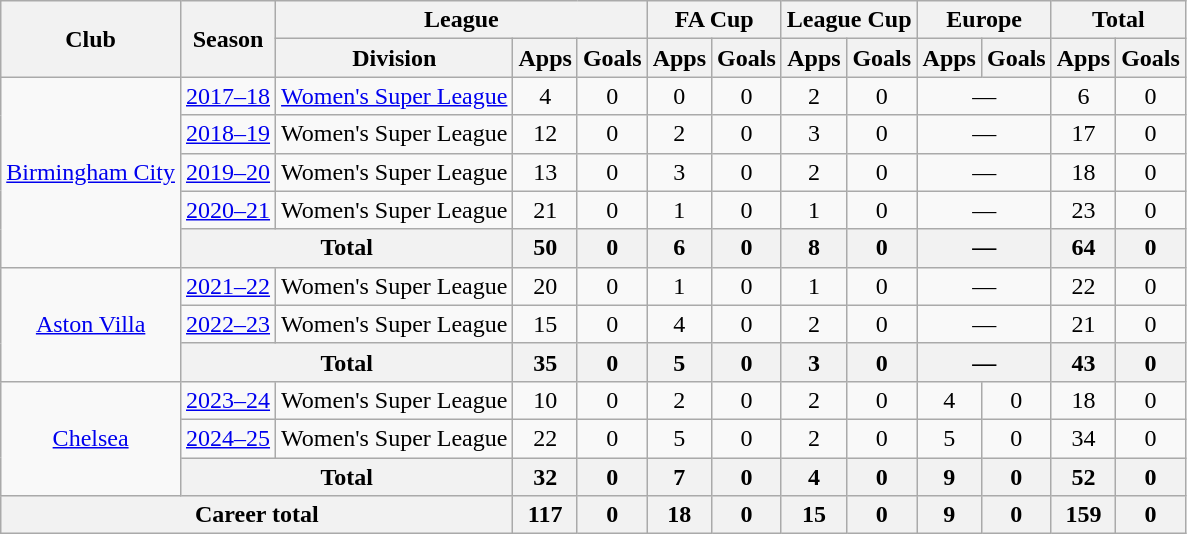<table class="wikitable" style="text-align: center">
<tr>
<th rowspan="2">Club</th>
<th rowspan="2">Season</th>
<th colspan="3">League</th>
<th colspan="2">FA Cup</th>
<th colspan="2">League Cup</th>
<th colspan="2">Europe</th>
<th colspan="2">Total</th>
</tr>
<tr>
<th>Division</th>
<th>Apps</th>
<th>Goals</th>
<th>Apps</th>
<th>Goals</th>
<th>Apps</th>
<th>Goals</th>
<th>Apps</th>
<th>Goals</th>
<th>Apps</th>
<th>Goals</th>
</tr>
<tr>
<td rowspan="5"><a href='#'>Birmingham City</a></td>
<td><a href='#'>2017–18</a></td>
<td><a href='#'>Women's Super League</a></td>
<td>4</td>
<td>0</td>
<td>0</td>
<td>0</td>
<td>2</td>
<td>0</td>
<td colspan="2">—</td>
<td>6</td>
<td>0</td>
</tr>
<tr>
<td><a href='#'>2018–19</a></td>
<td>Women's Super League</td>
<td>12</td>
<td>0</td>
<td>2</td>
<td>0</td>
<td>3</td>
<td>0</td>
<td colspan="2">—</td>
<td>17</td>
<td>0</td>
</tr>
<tr>
<td><a href='#'>2019–20</a></td>
<td>Women's Super League</td>
<td>13</td>
<td>0</td>
<td>3</td>
<td>0</td>
<td>2</td>
<td>0</td>
<td colspan="2">—</td>
<td>18</td>
<td>0</td>
</tr>
<tr>
<td><a href='#'>2020–21</a></td>
<td>Women's Super League</td>
<td>21</td>
<td>0</td>
<td>1</td>
<td>0</td>
<td>1</td>
<td>0</td>
<td colspan=2>—</td>
<td>23</td>
<td>0</td>
</tr>
<tr>
<th colspan="2">Total</th>
<th>50</th>
<th>0</th>
<th>6</th>
<th>0</th>
<th>8</th>
<th>0</th>
<th colspan="2">—</th>
<th>64</th>
<th>0</th>
</tr>
<tr>
<td rowspan="3"><a href='#'>Aston Villa</a></td>
<td><a href='#'>2021–22</a></td>
<td>Women's Super League</td>
<td>20</td>
<td>0</td>
<td>1</td>
<td>0</td>
<td>1</td>
<td>0</td>
<td colspan=2>—</td>
<td>22</td>
<td>0</td>
</tr>
<tr>
<td><a href='#'>2022–23</a></td>
<td>Women's Super League</td>
<td>15</td>
<td>0</td>
<td>4</td>
<td>0</td>
<td>2</td>
<td>0</td>
<td colspan="2">—</td>
<td>21</td>
<td>0</td>
</tr>
<tr>
<th colspan="2">Total</th>
<th>35</th>
<th>0</th>
<th>5</th>
<th>0</th>
<th>3</th>
<th>0</th>
<th colspan="2">—</th>
<th>43</th>
<th>0</th>
</tr>
<tr>
<td rowspan="3"><a href='#'>Chelsea</a></td>
<td><a href='#'>2023–24</a></td>
<td>Women's Super League</td>
<td>10</td>
<td>0</td>
<td>2</td>
<td>0</td>
<td>2</td>
<td>0</td>
<td>4</td>
<td>0</td>
<td>18</td>
<td>0</td>
</tr>
<tr>
<td><a href='#'>2024–25</a></td>
<td>Women's Super League</td>
<td>22</td>
<td>0</td>
<td>5</td>
<td>0</td>
<td>2</td>
<td>0</td>
<td>5</td>
<td>0</td>
<td>34</td>
<td>0</td>
</tr>
<tr>
<th colspan="2">Total</th>
<th>32</th>
<th>0</th>
<th>7</th>
<th>0</th>
<th>4</th>
<th>0</th>
<th>9</th>
<th>0</th>
<th>52</th>
<th>0</th>
</tr>
<tr>
<th colspan="3">Career total</th>
<th>117</th>
<th>0</th>
<th>18</th>
<th>0</th>
<th>15</th>
<th>0</th>
<th>9</th>
<th>0</th>
<th>159</th>
<th>0</th>
</tr>
</table>
